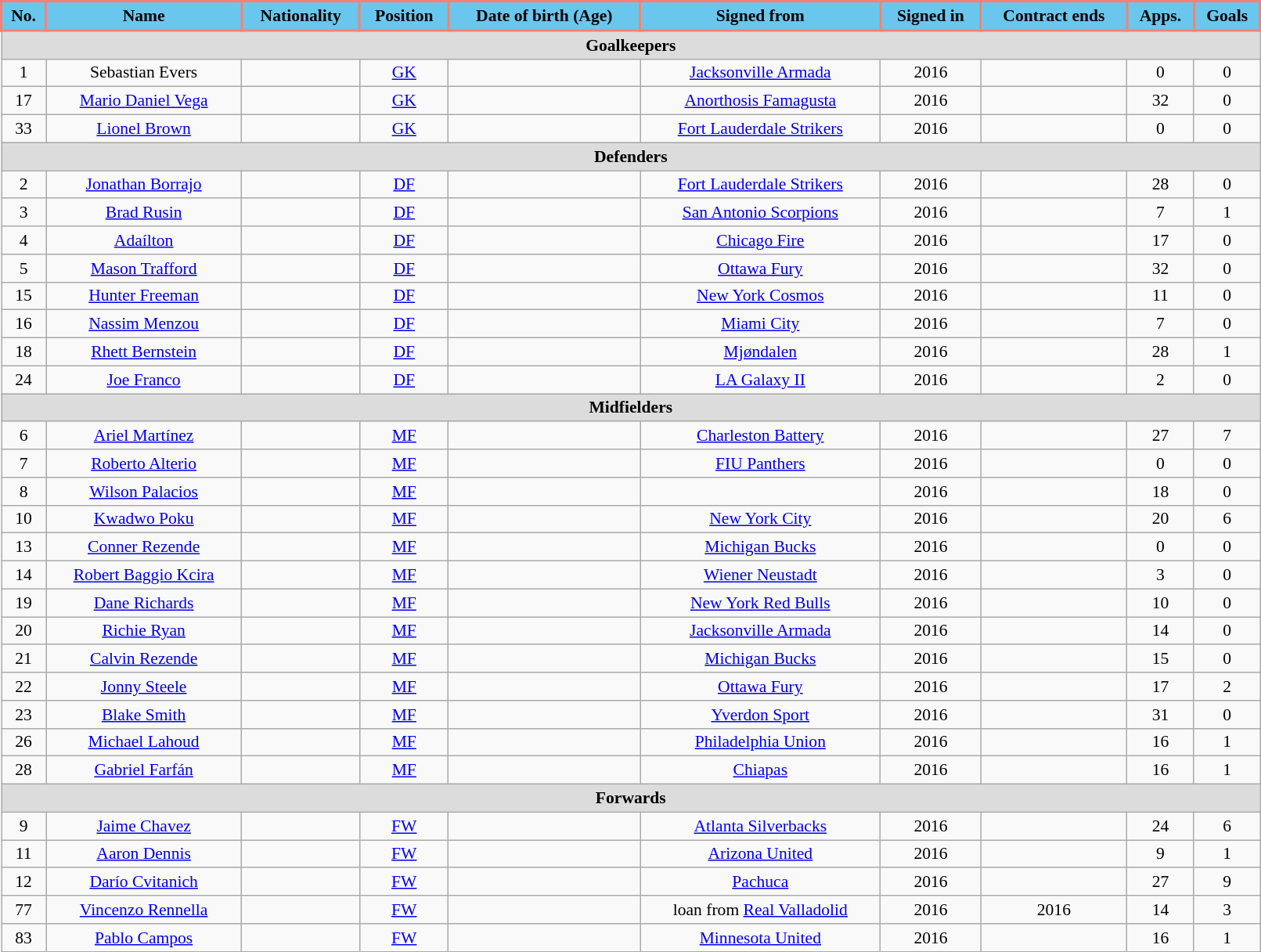<table class="wikitable"  style="text-align:center; font-size:90%; width:85%;">
<tr>
<th style="background:#69C7ED; border:salmon 2px solid;">No.</th>
<th style="background:#69C7ED; border:salmon 2px solid;">Name</th>
<th style="background:#69C7ED; border:salmon 2px solid;">Nationality</th>
<th style="background:#69C7ED; border:salmon 2px solid;">Position</th>
<th style="background:#69C7ED; border:salmon 2px solid;">Date of birth (Age)</th>
<th style="background:#69C7ED; border:salmon 2px solid;">Signed from</th>
<th style="background:#69C7ED; border:salmon 2px solid;">Signed in</th>
<th style="background:#69C7ED; border:salmon 2px solid;">Contract ends</th>
<th style="background:#69C7ED; border:salmon 2px solid;">Apps.</th>
<th style="background:#69C7ED; border:salmon 2px solid;">Goals</th>
</tr>
<tr>
<th colspan="11"  style="background:#dcdcdc; text-align:center;">Goalkeepers</th>
</tr>
<tr>
<td>1</td>
<td>Sebastian Evers</td>
<td></td>
<td><a href='#'>GK</a></td>
<td></td>
<td><a href='#'>Jacksonville Armada</a></td>
<td>2016</td>
<td></td>
<td>0</td>
<td>0</td>
</tr>
<tr>
<td>17</td>
<td><a href='#'>Mario Daniel Vega</a></td>
<td></td>
<td><a href='#'>GK</a></td>
<td></td>
<td> <a href='#'>Anorthosis Famagusta</a></td>
<td>2016</td>
<td></td>
<td>32</td>
<td>0</td>
</tr>
<tr>
<td>33</td>
<td><a href='#'>Lionel Brown</a></td>
<td></td>
<td><a href='#'>GK</a></td>
<td></td>
<td><a href='#'>Fort Lauderdale Strikers</a></td>
<td>2016</td>
<td></td>
<td>0</td>
<td>0</td>
</tr>
<tr>
<th colspan="11"  style="background:#dcdcdc; text-align:center;">Defenders</th>
</tr>
<tr>
<td>2</td>
<td><a href='#'>Jonathan Borrajo</a></td>
<td></td>
<td><a href='#'>DF</a></td>
<td></td>
<td><a href='#'>Fort Lauderdale Strikers</a></td>
<td>2016</td>
<td></td>
<td>28</td>
<td>0</td>
</tr>
<tr>
<td>3</td>
<td><a href='#'>Brad Rusin</a></td>
<td></td>
<td><a href='#'>DF</a></td>
<td></td>
<td><a href='#'>San Antonio Scorpions</a></td>
<td>2016</td>
<td></td>
<td>7</td>
<td>1</td>
</tr>
<tr>
<td>4</td>
<td><a href='#'>Adaílton</a></td>
<td></td>
<td><a href='#'>DF</a></td>
<td></td>
<td><a href='#'>Chicago Fire</a></td>
<td>2016</td>
<td></td>
<td>17</td>
<td>0</td>
</tr>
<tr>
<td>5</td>
<td><a href='#'>Mason Trafford</a></td>
<td></td>
<td><a href='#'>DF</a></td>
<td></td>
<td><a href='#'>Ottawa Fury</a></td>
<td>2016</td>
<td></td>
<td>32</td>
<td>0</td>
</tr>
<tr>
<td>15</td>
<td><a href='#'>Hunter Freeman</a></td>
<td></td>
<td><a href='#'>DF</a></td>
<td></td>
<td><a href='#'>New York Cosmos</a></td>
<td>2016</td>
<td></td>
<td>11</td>
<td>0</td>
</tr>
<tr>
<td>16</td>
<td><a href='#'>Nassim Menzou</a></td>
<td></td>
<td><a href='#'>DF</a></td>
<td></td>
<td><a href='#'>Miami City</a></td>
<td>2016</td>
<td></td>
<td>7</td>
<td>0</td>
</tr>
<tr>
<td>18</td>
<td><a href='#'>Rhett Bernstein</a></td>
<td></td>
<td><a href='#'>DF</a></td>
<td></td>
<td> <a href='#'>Mjøndalen</a></td>
<td>2016</td>
<td></td>
<td>28</td>
<td>1</td>
</tr>
<tr>
<td>24</td>
<td><a href='#'>Joe Franco</a></td>
<td></td>
<td><a href='#'>DF</a></td>
<td></td>
<td><a href='#'>LA Galaxy II</a></td>
<td>2016</td>
<td></td>
<td>2</td>
<td>0</td>
</tr>
<tr>
<th colspan="11"  style="background:#dcdcdc; text-align:center;">Midfielders</th>
</tr>
<tr>
<td>6</td>
<td><a href='#'>Ariel Martínez</a></td>
<td></td>
<td><a href='#'>MF</a></td>
<td></td>
<td><a href='#'>Charleston Battery</a></td>
<td>2016</td>
<td></td>
<td>27</td>
<td>7</td>
</tr>
<tr>
<td>7</td>
<td><a href='#'>Roberto Alterio</a></td>
<td></td>
<td><a href='#'>MF</a></td>
<td></td>
<td><a href='#'>FIU Panthers</a></td>
<td>2016</td>
<td></td>
<td>0</td>
<td>0</td>
</tr>
<tr>
<td>8</td>
<td><a href='#'>Wilson Palacios</a></td>
<td></td>
<td><a href='#'>MF</a></td>
<td></td>
<td></td>
<td>2016</td>
<td></td>
<td>18</td>
<td>0</td>
</tr>
<tr>
<td>10</td>
<td><a href='#'>Kwadwo Poku</a></td>
<td></td>
<td><a href='#'>MF</a></td>
<td></td>
<td><a href='#'>New York City</a></td>
<td>2016</td>
<td></td>
<td>20</td>
<td>6</td>
</tr>
<tr>
<td>13</td>
<td><a href='#'>Conner Rezende</a></td>
<td></td>
<td><a href='#'>MF</a></td>
<td></td>
<td><a href='#'>Michigan Bucks</a></td>
<td>2016</td>
<td></td>
<td>0</td>
<td>0</td>
</tr>
<tr>
<td>14</td>
<td><a href='#'>Robert Baggio Kcira</a></td>
<td></td>
<td><a href='#'>MF</a></td>
<td></td>
<td> <a href='#'>Wiener Neustadt</a></td>
<td>2016</td>
<td></td>
<td>3</td>
<td>0</td>
</tr>
<tr>
<td>19</td>
<td><a href='#'>Dane Richards</a></td>
<td></td>
<td><a href='#'>MF</a></td>
<td></td>
<td><a href='#'>New York Red Bulls</a></td>
<td>2016</td>
<td></td>
<td>10</td>
<td>0</td>
</tr>
<tr>
<td>20</td>
<td><a href='#'>Richie Ryan</a></td>
<td></td>
<td><a href='#'>MF</a></td>
<td></td>
<td><a href='#'>Jacksonville Armada</a></td>
<td>2016</td>
<td></td>
<td>14</td>
<td>0</td>
</tr>
<tr>
<td>21</td>
<td><a href='#'>Calvin Rezende</a></td>
<td></td>
<td><a href='#'>MF</a></td>
<td></td>
<td><a href='#'>Michigan Bucks</a></td>
<td>2016</td>
<td></td>
<td>15</td>
<td>0</td>
</tr>
<tr>
<td>22</td>
<td><a href='#'>Jonny Steele</a></td>
<td></td>
<td><a href='#'>MF</a></td>
<td></td>
<td> <a href='#'>Ottawa Fury</a></td>
<td>2016</td>
<td></td>
<td>17</td>
<td>2</td>
</tr>
<tr>
<td>23</td>
<td><a href='#'>Blake Smith</a></td>
<td></td>
<td><a href='#'>MF</a></td>
<td></td>
<td> <a href='#'>Yverdon Sport</a></td>
<td>2016</td>
<td></td>
<td>31</td>
<td>0</td>
</tr>
<tr>
<td>26</td>
<td><a href='#'>Michael Lahoud</a></td>
<td></td>
<td><a href='#'>MF</a></td>
<td></td>
<td><a href='#'>Philadelphia Union</a></td>
<td>2016</td>
<td></td>
<td>16</td>
<td>1</td>
</tr>
<tr>
<td>28</td>
<td><a href='#'>Gabriel Farfán</a></td>
<td></td>
<td><a href='#'>MF</a></td>
<td></td>
<td><a href='#'>Chiapas</a></td>
<td>2016</td>
<td></td>
<td>16</td>
<td>1</td>
</tr>
<tr>
<th colspan="11"  style="background:#dcdcdc; text-align:center;">Forwards</th>
</tr>
<tr>
<td>9</td>
<td><a href='#'>Jaime Chavez</a></td>
<td></td>
<td><a href='#'>FW</a></td>
<td></td>
<td><a href='#'>Atlanta Silverbacks</a></td>
<td>2016</td>
<td></td>
<td>24</td>
<td>6</td>
</tr>
<tr>
<td>11</td>
<td><a href='#'>Aaron Dennis</a></td>
<td></td>
<td><a href='#'>FW</a></td>
<td></td>
<td><a href='#'>Arizona United</a></td>
<td>2016</td>
<td></td>
<td>9</td>
<td>1</td>
</tr>
<tr>
<td>12</td>
<td><a href='#'>Darío Cvitanich</a></td>
<td></td>
<td><a href='#'>FW</a></td>
<td></td>
<td> <a href='#'>Pachuca</a></td>
<td>2016</td>
<td></td>
<td>27</td>
<td>9</td>
</tr>
<tr>
<td>77</td>
<td><a href='#'>Vincenzo Rennella</a></td>
<td></td>
<td><a href='#'>FW</a></td>
<td></td>
<td>loan from  <a href='#'>Real Valladolid</a></td>
<td>2016</td>
<td>2016</td>
<td>14</td>
<td>3</td>
</tr>
<tr>
<td>83</td>
<td><a href='#'>Pablo Campos</a></td>
<td></td>
<td><a href='#'>FW</a></td>
<td></td>
<td><a href='#'>Minnesota United</a></td>
<td>2016</td>
<td></td>
<td>16</td>
<td>1</td>
</tr>
</table>
